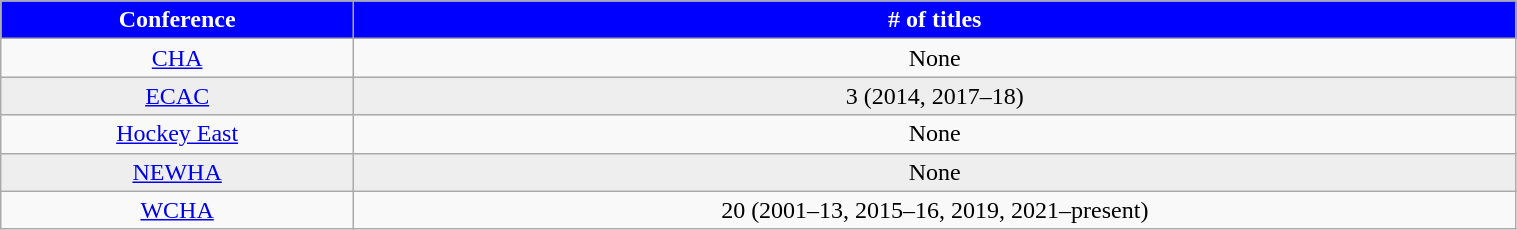<table class="wikitable" width="80%">
<tr align="center"  style=" background:blue; color:#FFFFFF;">
<td><strong>Conference</strong></td>
<td><strong># of titles</strong></td>
</tr>
<tr align="center">
<td><a href='#'>CHA</a></td>
<td>None</td>
</tr>
<tr align="center" bgcolor="#eee">
<td><a href='#'>ECAC</a></td>
<td>3 (2014, 2017–18)</td>
</tr>
<tr align="center">
<td><a href='#'>Hockey East</a></td>
<td>None</td>
</tr>
<tr align="center" bgcolor="#eee">
<td><a href='#'>NEWHA</a></td>
<td>None</td>
</tr>
<tr align="center">
<td><a href='#'>WCHA</a></td>
<td>20 (2001–13, 2015–16, 2019, 2021–present)</td>
</tr>
</table>
